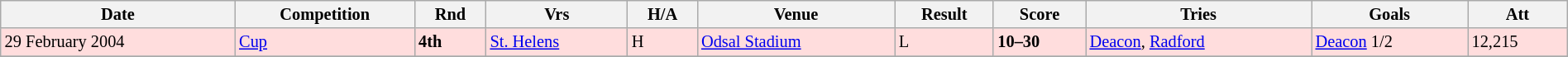<table class="wikitable" style="font-size:85%;" width="100%">
<tr>
<th>Date</th>
<th>Competition</th>
<th>Rnd</th>
<th>Vrs</th>
<th>H/A</th>
<th>Venue</th>
<th>Result</th>
<th>Score</th>
<th>Tries</th>
<th>Goals</th>
<th>Att</th>
</tr>
<tr style="background:#ffdddd;" width=20|>
<td>29 February 2004</td>
<td><a href='#'>Cup</a></td>
<td><strong>4th</strong></td>
<td><a href='#'>St. Helens</a></td>
<td>H</td>
<td><a href='#'>Odsal Stadium</a></td>
<td>L</td>
<td><strong>10–30</strong></td>
<td><a href='#'>Deacon</a>, <a href='#'>Radford</a></td>
<td><a href='#'>Deacon</a> 1/2</td>
<td>12,215</td>
</tr>
<tr>
</tr>
</table>
